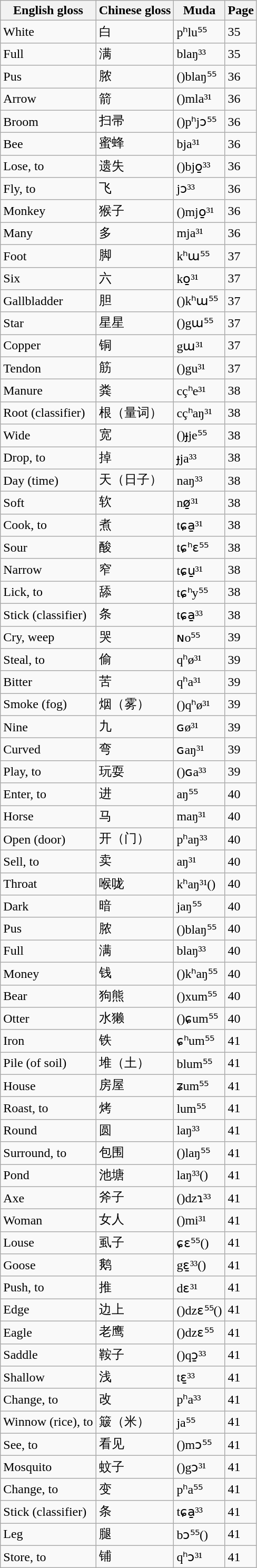<table class="wikitable sortable">
<tr>
<th>English gloss</th>
<th>Chinese gloss</th>
<th>Muda</th>
<th>Page</th>
</tr>
<tr>
<td>White</td>
<td>白</td>
<td>pʰlu⁵⁵</td>
<td>35</td>
</tr>
<tr>
<td>Full</td>
<td>满</td>
<td>blaŋ³³</td>
<td>35</td>
</tr>
<tr>
<td>Pus</td>
<td>脓</td>
<td>()blaŋ⁵⁵</td>
<td>36</td>
</tr>
<tr>
<td>Arrow</td>
<td>箭</td>
<td>()mla³¹</td>
<td>36</td>
</tr>
<tr>
<td>Broom</td>
<td>扫帚</td>
<td>()pʰjɔ⁵⁵</td>
<td>36</td>
</tr>
<tr>
<td>Bee</td>
<td>蜜蜂</td>
<td>bja³¹</td>
<td>36</td>
</tr>
<tr>
<td>Lose, to</td>
<td>遗失</td>
<td>()bjo̱³³</td>
<td>36</td>
</tr>
<tr>
<td>Fly, to</td>
<td>飞</td>
<td>jɔ³³</td>
<td>36</td>
</tr>
<tr>
<td>Monkey</td>
<td>猴子</td>
<td>()mjo̱³¹</td>
<td>36</td>
</tr>
<tr>
<td>Many</td>
<td>多</td>
<td>mja³¹</td>
<td>36</td>
</tr>
<tr>
<td>Foot</td>
<td>脚</td>
<td>kʰɯ⁵⁵</td>
<td>37</td>
</tr>
<tr>
<td>Six</td>
<td>六</td>
<td>ko̱³¹</td>
<td>37</td>
</tr>
<tr>
<td>Gallbladder</td>
<td>胆</td>
<td>()kʰɯ⁵⁵</td>
<td>37</td>
</tr>
<tr>
<td>Star</td>
<td>星星</td>
<td>()gɯ⁵⁵</td>
<td>37</td>
</tr>
<tr>
<td>Copper</td>
<td>铜</td>
<td>gɯ³¹</td>
<td>37</td>
</tr>
<tr>
<td>Tendon</td>
<td>筋</td>
<td>()gu³¹</td>
<td>37</td>
</tr>
<tr>
<td>Manure</td>
<td>粪</td>
<td>cçʰe³¹</td>
<td>38</td>
</tr>
<tr>
<td>Root (classifier)</td>
<td>根（量词）</td>
<td>cçʰaŋ³¹</td>
<td>38</td>
</tr>
<tr>
<td>Wide</td>
<td>宽</td>
<td>()ɟje⁵⁵</td>
<td>38</td>
</tr>
<tr>
<td>Drop, to</td>
<td>掉</td>
<td>ɟja³³</td>
<td>38</td>
</tr>
<tr>
<td>Day (time)</td>
<td>天（日子）</td>
<td>naŋ³³</td>
<td>38</td>
</tr>
<tr>
<td>Soft</td>
<td>软</td>
<td>nø̱³¹</td>
<td>38</td>
</tr>
<tr>
<td>Cook, to</td>
<td>煮</td>
<td>tɕa̱³¹</td>
<td>38</td>
</tr>
<tr>
<td>Sour</td>
<td>酸</td>
<td>tɕʰɛ⁵⁵</td>
<td>38</td>
</tr>
<tr>
<td>Narrow</td>
<td>窄</td>
<td>tɕu̱³¹</td>
<td>38</td>
</tr>
<tr>
<td>Lick, to</td>
<td>舔</td>
<td>tɕʰy⁵⁵</td>
<td>38</td>
</tr>
<tr>
<td>Stick (classifier)</td>
<td>条</td>
<td>tɕa̱³³</td>
<td>38</td>
</tr>
<tr>
<td>Cry, weep</td>
<td>哭</td>
<td>ɴo⁵⁵</td>
<td>39</td>
</tr>
<tr>
<td>Steal, to</td>
<td>偷</td>
<td>qʰø³¹</td>
<td>39</td>
</tr>
<tr>
<td>Bitter</td>
<td>苦</td>
<td>qʰa³¹</td>
<td>39</td>
</tr>
<tr>
<td>Smoke (fog)</td>
<td>烟（雾）</td>
<td>()qʰø³¹</td>
<td>39</td>
</tr>
<tr>
<td>Nine</td>
<td>九</td>
<td>ɢø³¹</td>
<td>39</td>
</tr>
<tr>
<td>Curved</td>
<td>弯</td>
<td>ɢaŋ³¹</td>
<td>39</td>
</tr>
<tr>
<td>Play, to</td>
<td>玩耍</td>
<td>()ɢa³³</td>
<td>39</td>
</tr>
<tr>
<td>Enter, to</td>
<td>进</td>
<td>aŋ⁵⁵</td>
<td>40</td>
</tr>
<tr>
<td>Horse</td>
<td>马</td>
<td>maŋ³¹</td>
<td>40</td>
</tr>
<tr>
<td>Open (door)</td>
<td>开（门）</td>
<td>pʰaŋ³³</td>
<td>40</td>
</tr>
<tr>
<td>Sell, to</td>
<td>卖</td>
<td>aŋ³¹</td>
<td>40</td>
</tr>
<tr>
<td>Throat</td>
<td>喉咙</td>
<td>kʰaŋ³¹()</td>
<td>40</td>
</tr>
<tr>
<td>Dark</td>
<td>暗</td>
<td>jaŋ⁵⁵</td>
<td>40</td>
</tr>
<tr>
<td>Pus</td>
<td>脓</td>
<td>()blaŋ⁵⁵</td>
<td>40</td>
</tr>
<tr>
<td>Full</td>
<td>满</td>
<td>blaŋ³³</td>
<td>40</td>
</tr>
<tr>
<td>Money</td>
<td>钱</td>
<td>()kʰaŋ⁵⁵</td>
<td>40</td>
</tr>
<tr>
<td>Bear</td>
<td>狗熊</td>
<td>()xum⁵⁵</td>
<td>40</td>
</tr>
<tr>
<td>Otter</td>
<td>水獭</td>
<td>()ɕum⁵⁵</td>
<td>40</td>
</tr>
<tr>
<td>Iron</td>
<td>铁</td>
<td>ɕʰum⁵⁵</td>
<td>41</td>
</tr>
<tr>
<td>Pile (of soil)</td>
<td>堆（土）</td>
<td>blum⁵⁵</td>
<td>41</td>
</tr>
<tr>
<td>House</td>
<td>房屋</td>
<td>ʑum⁵⁵</td>
<td>41</td>
</tr>
<tr>
<td>Roast, to</td>
<td>烤</td>
<td>lum⁵⁵</td>
<td>41</td>
</tr>
<tr>
<td>Round</td>
<td>圆</td>
<td>laŋ³³</td>
<td>41</td>
</tr>
<tr>
<td>Surround, to</td>
<td>包围</td>
<td>()laŋ⁵⁵</td>
<td>41</td>
</tr>
<tr>
<td>Pond</td>
<td>池塘</td>
<td>laŋ³³()</td>
<td>41</td>
</tr>
<tr>
<td>Axe</td>
<td>斧子</td>
<td>()dzɿ³³</td>
<td>41</td>
</tr>
<tr>
<td>Woman</td>
<td>女人</td>
<td>()mi³¹</td>
<td>41</td>
</tr>
<tr>
<td>Louse</td>
<td>虱子</td>
<td>ɕɛ⁵⁵()</td>
<td>41</td>
</tr>
<tr>
<td>Goose</td>
<td>鹅</td>
<td>gɛ̱³³()</td>
<td>41</td>
</tr>
<tr>
<td>Push, to</td>
<td>推</td>
<td>dɛ³¹</td>
<td>41</td>
</tr>
<tr>
<td>Edge</td>
<td>边上</td>
<td>()dzɛ⁵⁵()</td>
<td>41</td>
</tr>
<tr>
<td>Eagle</td>
<td>老鹰</td>
<td>()dzɛ⁵⁵</td>
<td>41</td>
</tr>
<tr>
<td>Saddle</td>
<td>鞍子</td>
<td>()qɔ̱³³</td>
<td>41</td>
</tr>
<tr>
<td>Shallow</td>
<td>浅</td>
<td>tɛ̱³³</td>
<td>41</td>
</tr>
<tr>
<td>Change, to</td>
<td>改</td>
<td>pʰa³³</td>
<td>41</td>
</tr>
<tr>
<td>Winnow (rice), to</td>
<td>簸（米）</td>
<td>ja⁵⁵</td>
<td>41</td>
</tr>
<tr>
<td>See, to</td>
<td>看见</td>
<td>()mɔ⁵⁵</td>
<td>41</td>
</tr>
<tr>
<td>Mosquito</td>
<td>蚊子</td>
<td>()gɔ³¹</td>
<td>41</td>
</tr>
<tr>
<td>Change, to</td>
<td>变</td>
<td>pʰa⁵⁵</td>
<td>41</td>
</tr>
<tr>
<td>Stick (classifier)</td>
<td>条</td>
<td>tɕa̱³³</td>
<td>41</td>
</tr>
<tr>
<td>Leg</td>
<td>腿</td>
<td>bɔ⁵⁵()</td>
<td>41</td>
</tr>
<tr>
<td>Store, to</td>
<td>铺</td>
<td>qʰɔ³¹</td>
<td>41</td>
</tr>
</table>
